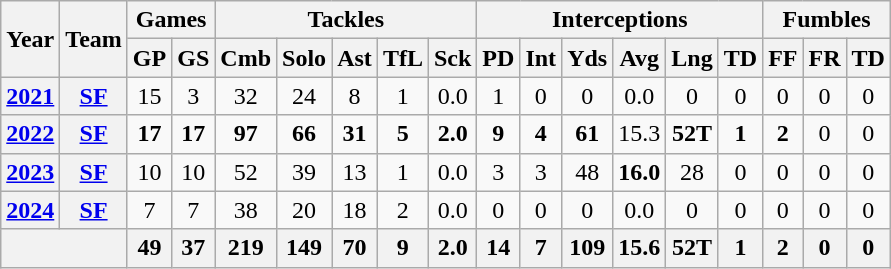<table class="wikitable" style="text-align:center;">
<tr>
<th rowspan="2">Year</th>
<th rowspan="2">Team</th>
<th colspan="2">Games</th>
<th colspan="5">Tackles</th>
<th colspan="6">Interceptions</th>
<th colspan="3">Fumbles</th>
</tr>
<tr>
<th>GP</th>
<th>GS</th>
<th>Cmb</th>
<th>Solo</th>
<th>Ast</th>
<th>TfL</th>
<th>Sck</th>
<th>PD</th>
<th>Int</th>
<th>Yds</th>
<th>Avg</th>
<th>Lng</th>
<th>TD</th>
<th>FF</th>
<th>FR</th>
<th>TD</th>
</tr>
<tr>
<th><a href='#'>2021</a></th>
<th><a href='#'>SF</a></th>
<td>15</td>
<td>3</td>
<td>32</td>
<td>24</td>
<td>8</td>
<td>1</td>
<td>0.0</td>
<td>1</td>
<td>0</td>
<td>0</td>
<td>0.0</td>
<td>0</td>
<td>0</td>
<td>0</td>
<td>0</td>
<td>0</td>
</tr>
<tr>
<th><a href='#'>2022</a></th>
<th><a href='#'>SF</a></th>
<td><strong>17</strong></td>
<td><strong>17</strong></td>
<td><strong>97</strong></td>
<td><strong>66</strong></td>
<td><strong>31</strong></td>
<td><strong>5</strong></td>
<td><strong>2.0</strong></td>
<td><strong>9</strong></td>
<td><strong>4</strong></td>
<td><strong>61</strong></td>
<td>15.3</td>
<td><strong>52T</strong></td>
<td><strong>1</strong></td>
<td><strong>2</strong></td>
<td>0</td>
<td>0</td>
</tr>
<tr>
<th><a href='#'>2023</a></th>
<th><a href='#'>SF</a></th>
<td>10</td>
<td>10</td>
<td>52</td>
<td>39</td>
<td>13</td>
<td>1</td>
<td>0.0</td>
<td>3</td>
<td>3</td>
<td>48</td>
<td><strong>16.0</strong></td>
<td>28</td>
<td>0</td>
<td>0</td>
<td>0</td>
<td>0</td>
</tr>
<tr>
<th><a href='#'>2024</a></th>
<th><a href='#'>SF</a></th>
<td>7</td>
<td>7</td>
<td>38</td>
<td>20</td>
<td>18</td>
<td>2</td>
<td>0.0</td>
<td>0</td>
<td>0</td>
<td>0</td>
<td>0.0</td>
<td>0</td>
<td>0</td>
<td>0</td>
<td>0</td>
<td>0</td>
</tr>
<tr>
<th colspan="2"></th>
<th>49</th>
<th>37</th>
<th>219</th>
<th>149</th>
<th>70</th>
<th>9</th>
<th>2.0</th>
<th>14</th>
<th>7</th>
<th>109</th>
<th>15.6</th>
<th>52T</th>
<th>1</th>
<th>2</th>
<th>0</th>
<th>0</th>
</tr>
</table>
